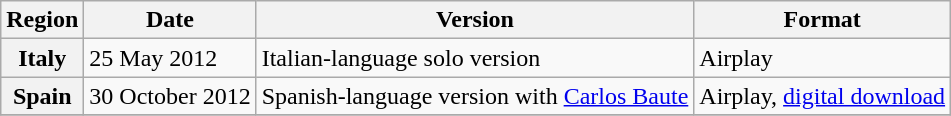<table class="wikitable plainrowheaders">
<tr>
<th>Region</th>
<th>Date</th>
<th>Version</th>
<th>Format</th>
</tr>
<tr>
<th scope="row">Italy</th>
<td>25 May 2012</td>
<td>Italian-language solo version</td>
<td>Airplay</td>
</tr>
<tr>
<th scope="row">Spain</th>
<td>30 October 2012</td>
<td>Spanish-language version with <a href='#'>Carlos Baute</a></td>
<td>Airplay, <a href='#'>digital download</a></td>
</tr>
<tr>
</tr>
</table>
